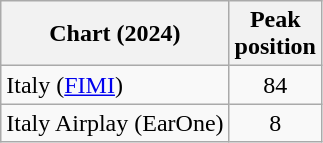<table class="wikitable sortable plainrowheaders">
<tr>
<th>Chart (2024)</th>
<th>Peak<br>position</th>
</tr>
<tr>
<td>Italy (<a href='#'>FIMI</a>)</td>
<td align="center">84</td>
</tr>
<tr>
<td>Italy Airplay (EarOne)</td>
<td align="center">8</td>
</tr>
</table>
